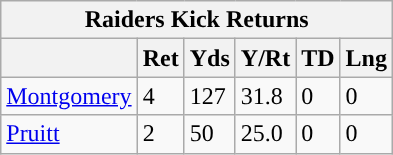<table class="wikitable">
<tr>
<th colspan="6">Raiders Kick Returns</th>
</tr>
<tr>
<th></th>
<th>Ret</th>
<th>Yds</th>
<th>Y/Rt</th>
<th>TD</th>
<th>Lng</th>
</tr>
<tr>
<td><a href='#'>Montgomery</a></td>
<td>4</td>
<td>127</td>
<td>31.8</td>
<td>0</td>
<td>0</td>
</tr>
<tr>
<td><a href='#'>Pruitt</a></td>
<td>2</td>
<td>50</td>
<td>25.0</td>
<td>0</td>
<td>0</td>
</tr>
</table>
